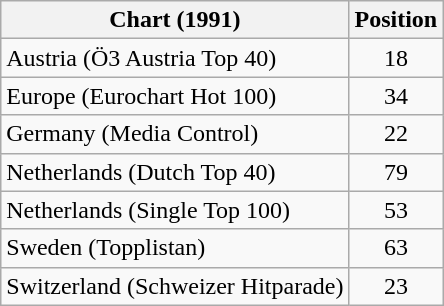<table class="wikitable sortable">
<tr>
<th>Chart (1991)</th>
<th>Position</th>
</tr>
<tr>
<td>Austria (Ö3 Austria Top 40)</td>
<td align="center">18</td>
</tr>
<tr>
<td>Europe (Eurochart Hot 100)</td>
<td style="text-align:center;">34</td>
</tr>
<tr>
<td>Germany (Media Control)</td>
<td align="center">22</td>
</tr>
<tr>
<td>Netherlands (Dutch Top 40)</td>
<td align="center">79</td>
</tr>
<tr>
<td>Netherlands (Single Top 100)</td>
<td align="center">53</td>
</tr>
<tr>
<td>Sweden (Topplistan)</td>
<td align="center">63</td>
</tr>
<tr>
<td>Switzerland (Schweizer Hitparade)</td>
<td align="center">23</td>
</tr>
</table>
